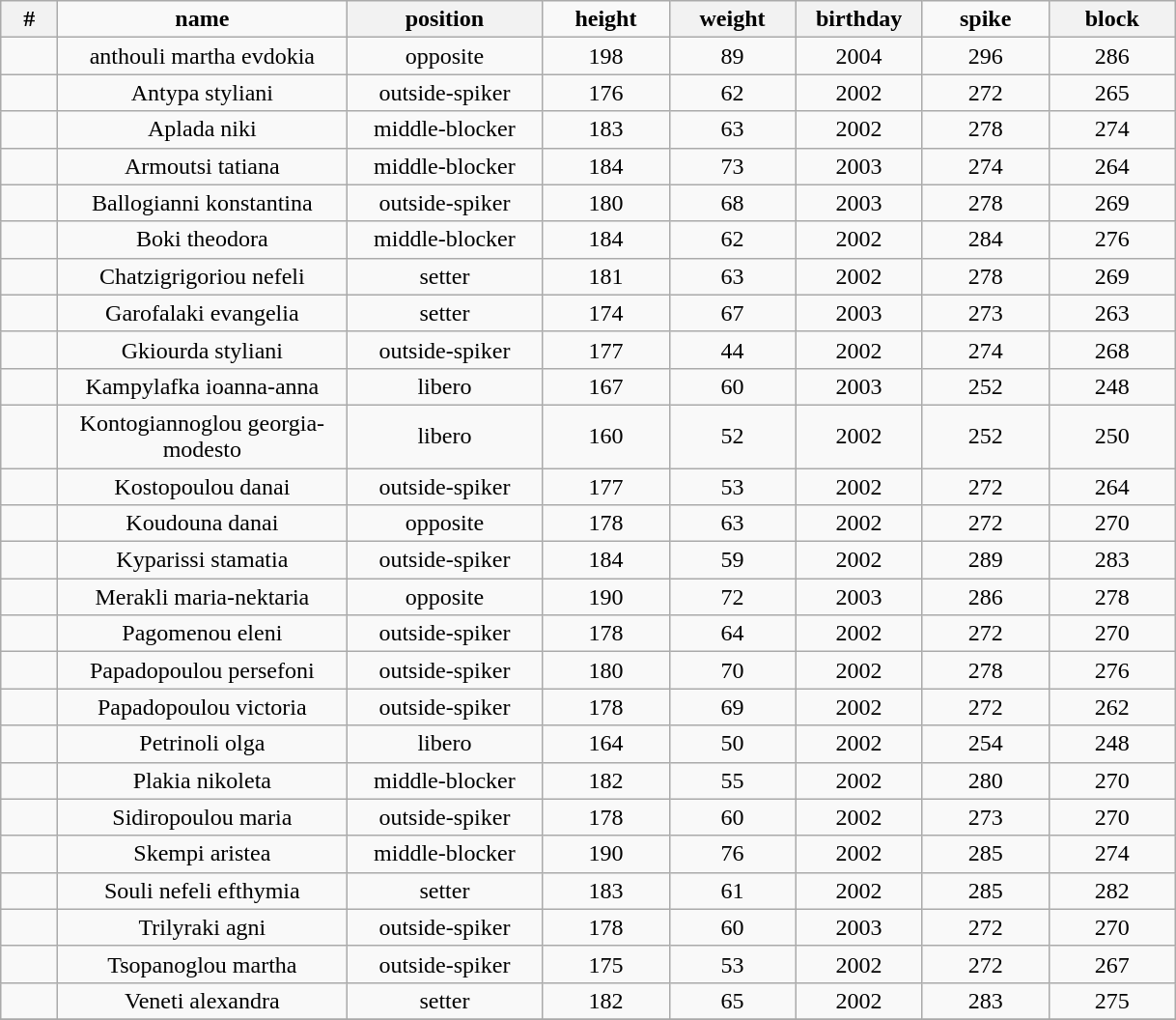<table Class="wikitable sortable" style="text-align:center;">
<tr>
<th Style="width:2em">#</th>
<td style="width:12em"><strong>name</strong></td>
<th Style="width:8em"><strong>position</strong></th>
<td style="width:5em"><strong>height</strong></td>
<th Style="width:5em"><strong>weight</strong></th>
<th Style="width:5em"><strong>birthday</strong></th>
<td style="width:5em"><strong>spike</strong></td>
<th Style="width:5em"><strong>block</strong></th>
</tr>
<tr>
<td></td>
<td>anthouli martha evdokia</td>
<td>opposite</td>
<td>198</td>
<td>89</td>
<td>2004</td>
<td>296</td>
<td>286</td>
</tr>
<tr>
<td></td>
<td>Antypa styliani</td>
<td>outside-spiker</td>
<td>176</td>
<td>62</td>
<td>2002</td>
<td>272</td>
<td>265</td>
</tr>
<tr>
<td></td>
<td>Aplada niki</td>
<td>middle-blocker</td>
<td>183</td>
<td>63</td>
<td>2002</td>
<td>278</td>
<td>274</td>
</tr>
<tr>
<td></td>
<td>Armoutsi tatiana</td>
<td>middle-blocker</td>
<td>184</td>
<td>73</td>
<td>2003</td>
<td>274</td>
<td>264</td>
</tr>
<tr>
<td></td>
<td>Ballogianni konstantina</td>
<td>outside-spiker</td>
<td>180</td>
<td>68</td>
<td>2003</td>
<td>278</td>
<td>269</td>
</tr>
<tr>
<td></td>
<td>Boki theodora</td>
<td>middle-blocker</td>
<td>184</td>
<td>62</td>
<td>2002</td>
<td>284</td>
<td>276</td>
</tr>
<tr>
<td></td>
<td>Chatzigrigoriou nefeli</td>
<td>setter</td>
<td>181</td>
<td>63</td>
<td>2002</td>
<td>278</td>
<td>269</td>
</tr>
<tr>
<td></td>
<td>Garofalaki evangelia</td>
<td>setter</td>
<td>174</td>
<td>67</td>
<td>2003</td>
<td>273</td>
<td>263</td>
</tr>
<tr>
<td></td>
<td>Gkiourda styliani</td>
<td>outside-spiker</td>
<td>177</td>
<td>44</td>
<td>2002</td>
<td>274</td>
<td>268</td>
</tr>
<tr>
<td></td>
<td>Kampylafka ioanna-anna</td>
<td>libero</td>
<td>167</td>
<td>60</td>
<td>2003</td>
<td>252</td>
<td>248</td>
</tr>
<tr>
<td></td>
<td>Kontogiannoglou georgia-modesto</td>
<td>libero</td>
<td>160</td>
<td>52</td>
<td>2002</td>
<td>252</td>
<td>250</td>
</tr>
<tr>
<td></td>
<td>Kostopoulou danai</td>
<td>outside-spiker</td>
<td>177</td>
<td>53</td>
<td>2002</td>
<td>272</td>
<td>264</td>
</tr>
<tr>
<td></td>
<td>Koudouna danai</td>
<td>opposite</td>
<td>178</td>
<td>63</td>
<td>2002</td>
<td>272</td>
<td>270</td>
</tr>
<tr>
<td></td>
<td>Kyparissi stamatia</td>
<td>outside-spiker</td>
<td>184</td>
<td>59</td>
<td>2002</td>
<td>289</td>
<td>283</td>
</tr>
<tr>
<td></td>
<td>Merakli maria-nektaria</td>
<td>opposite</td>
<td>190</td>
<td>72</td>
<td>2003</td>
<td>286</td>
<td>278</td>
</tr>
<tr>
<td></td>
<td>Pagomenou eleni</td>
<td>outside-spiker</td>
<td>178</td>
<td>64</td>
<td>2002</td>
<td>272</td>
<td>270</td>
</tr>
<tr>
<td></td>
<td>Papadopoulou persefoni</td>
<td>outside-spiker</td>
<td>180</td>
<td>70</td>
<td>2002</td>
<td>278</td>
<td>276</td>
</tr>
<tr>
<td></td>
<td>Papadopoulou victoria</td>
<td>outside-spiker</td>
<td>178</td>
<td>69</td>
<td>2002</td>
<td>272</td>
<td>262</td>
</tr>
<tr>
<td></td>
<td>Petrinoli olga</td>
<td>libero</td>
<td>164</td>
<td>50</td>
<td>2002</td>
<td>254</td>
<td>248</td>
</tr>
<tr>
<td></td>
<td>Plakia nikoleta</td>
<td>middle-blocker</td>
<td>182</td>
<td>55</td>
<td>2002</td>
<td>280</td>
<td>270</td>
</tr>
<tr>
<td></td>
<td>Sidiropoulou maria</td>
<td>outside-spiker</td>
<td>178</td>
<td>60</td>
<td>2002</td>
<td>273</td>
<td>270</td>
</tr>
<tr>
<td></td>
<td>Skempi aristea</td>
<td>middle-blocker</td>
<td>190</td>
<td>76</td>
<td>2002</td>
<td>285</td>
<td>274</td>
</tr>
<tr>
<td></td>
<td>Souli nefeli efthymia</td>
<td>setter</td>
<td>183</td>
<td>61</td>
<td>2002</td>
<td>285</td>
<td>282</td>
</tr>
<tr>
<td></td>
<td>Trilyraki agni</td>
<td>outside-spiker</td>
<td>178</td>
<td>60</td>
<td>2003</td>
<td>272</td>
<td>270</td>
</tr>
<tr>
<td></td>
<td>Tsopanoglou martha</td>
<td>outside-spiker</td>
<td>175</td>
<td>53</td>
<td>2002</td>
<td>272</td>
<td>267</td>
</tr>
<tr>
<td></td>
<td>Veneti alexandra</td>
<td>setter</td>
<td>182</td>
<td>65</td>
<td>2002</td>
<td>283</td>
<td>275</td>
</tr>
<tr>
</tr>
</table>
